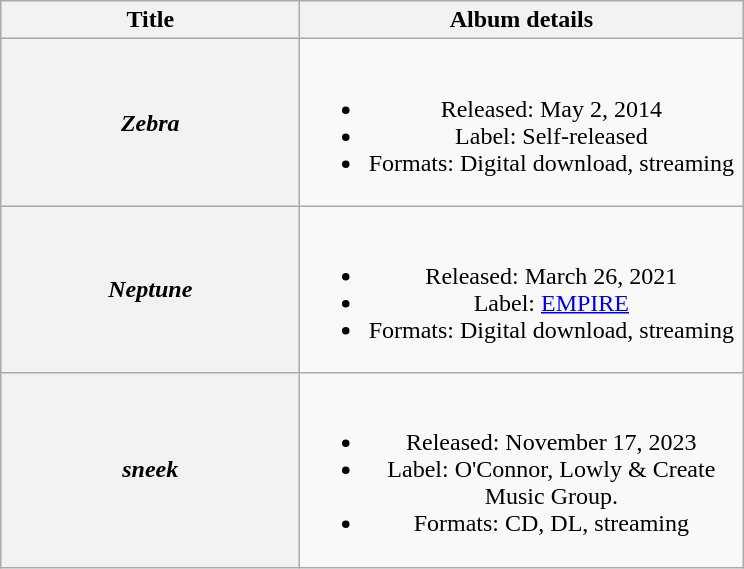<table class="wikitable plainrowheaders" style="text-align:center;">
<tr>
<th scope="col" style="width:12em;">Title</th>
<th scope="col" style="width:18em;">Album details</th>
</tr>
<tr>
<th scope="row"><em>Zebra</em></th>
<td><br><ul><li>Released: May 2, 2014</li><li>Label: Self-released</li><li>Formats: Digital download, streaming</li></ul></td>
</tr>
<tr>
<th scope="row"><em>Neptune</em></th>
<td><br><ul><li>Released: March 26, 2021</li><li>Label: <a href='#'>EMPIRE</a></li><li>Formats: Digital download, streaming</li></ul></td>
</tr>
<tr>
<th scope="row"><em>sneek</em> </th>
<td><br><ul><li>Released: November 17, 2023</li><li>Label: O'Connor, Lowly & Create Music Group.</li><li>Formats: CD, DL, streaming</li></ul></td>
</tr>
</table>
